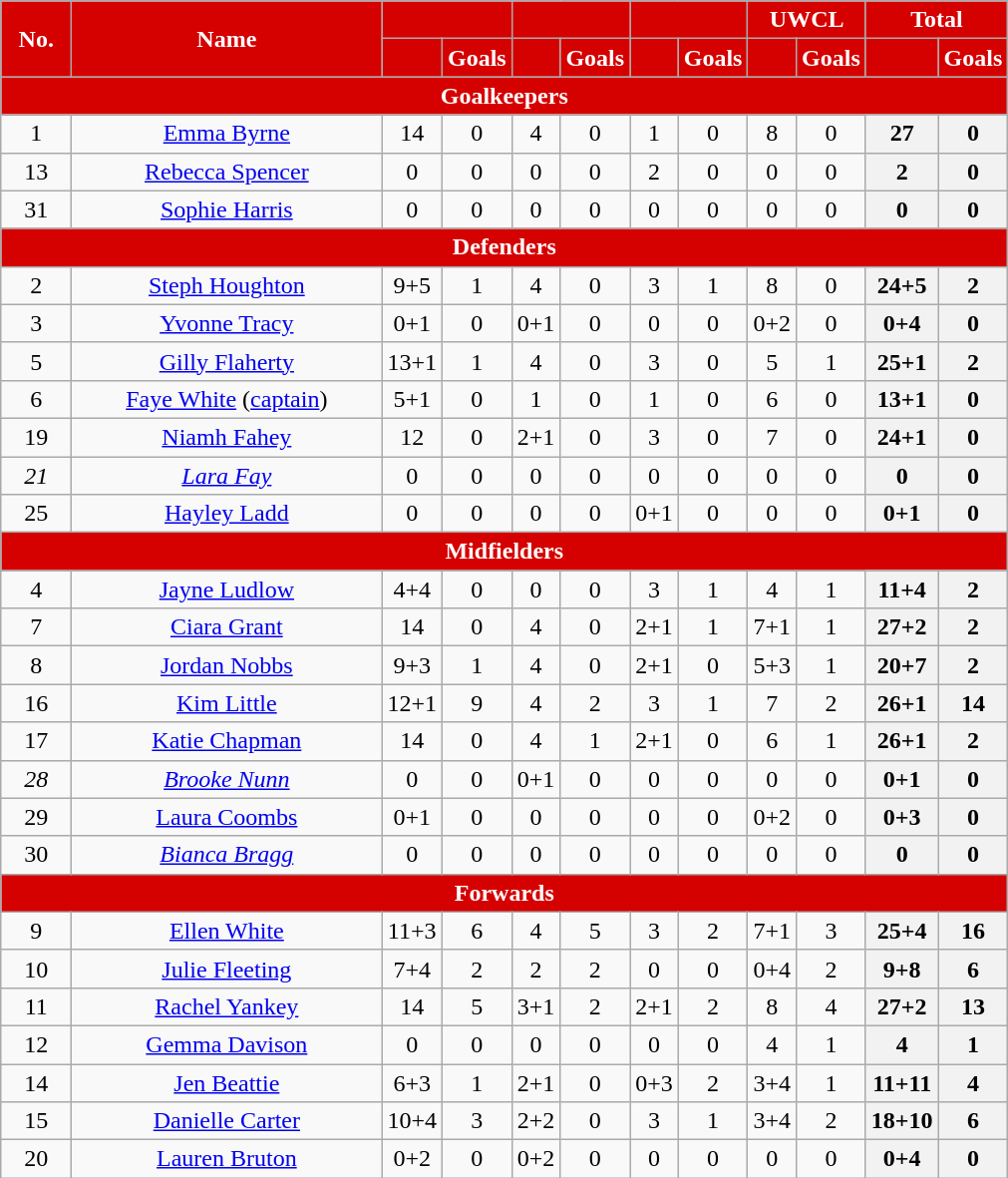<table class="wikitable" style="text-align:center; font-size:100%; ">
<tr>
<th rowspan="2" style="background:#d50000; color:white; text-align:center; width:40px">No.</th>
<th rowspan="2" style="background:#d50000; color:white; text-align:center;width:200px">Name</th>
<th colspan="2" style="background:#d50000; color:white; text-align:center;"><a href='#'></a></th>
<th colspan="2" style="background:#d50000; color:white; text-align:center;"><a href='#'></a></th>
<th colspan="2" style="background:#d50000; color:white; text-align:center;"></th>
<th colspan="2" style="background:#d50000; color:white; text-align:center;">UWCL</th>
<th colspan="2" style="background:#d50000; color:white; text-align:center;">Total</th>
</tr>
<tr>
<th style="background:#d50000; color:white; text-align:center;width=50px"></th>
<th style="background:#d50000; color:white; text-align:center;width=50px">Goals</th>
<th style="background:#d50000; color:white; text-align:center;width=50px"></th>
<th style="background:#d50000; color:white; text-align:center;width=50px">Goals</th>
<th style="background:#d50000; color:white; text-align:center;width=50px"></th>
<th style="background:#d50000; color:white; text-align:center;width=50px">Goals</th>
<th style="background:#d50000; color:white; text-align:center;width=50px"></th>
<th style="background:#d50000; color:white; text-align:center;width=50px">Goals</th>
<th style="background:#d50000; color:white; text-align:center;width=50px"></th>
<th style="background:#d50000; color:white; text-align:center;width=50px">Goals</th>
</tr>
<tr>
<th colspan="12" style="background:#d50000; color:white; text-align:center">Goalkeepers</th>
</tr>
<tr>
<td>1</td>
<td> <a href='#'>Emma Byrne</a></td>
<td>14</td>
<td>0</td>
<td>4</td>
<td>0</td>
<td>1</td>
<td>0</td>
<td>8</td>
<td>0</td>
<th>27</th>
<th>0</th>
</tr>
<tr>
<td>13</td>
<td><em></em> <a href='#'>Rebecca Spencer</a></td>
<td>0</td>
<td>0</td>
<td>0</td>
<td>0</td>
<td>2</td>
<td>0</td>
<td>0</td>
<td>0</td>
<th>2</th>
<th>0</th>
</tr>
<tr>
<td>31</td>
<td> <a href='#'>Sophie Harris</a></td>
<td>0</td>
<td>0</td>
<td>0</td>
<td>0</td>
<td>0</td>
<td>0</td>
<td>0</td>
<td>0</td>
<th>0</th>
<th>0</th>
</tr>
<tr>
<th colspan="12" style="background:#d50000; color:white; text-align:center">Defenders</th>
</tr>
<tr>
<td>2</td>
<td> <a href='#'>Steph Houghton</a></td>
<td>9+5</td>
<td>1</td>
<td>4</td>
<td>0</td>
<td>3</td>
<td>1</td>
<td>8</td>
<td>0</td>
<th>24+5</th>
<th>2</th>
</tr>
<tr>
<td>3</td>
<td> <a href='#'>Yvonne Tracy</a></td>
<td>0+1</td>
<td>0</td>
<td>0+1</td>
<td>0</td>
<td>0</td>
<td>0</td>
<td>0+2</td>
<td>0</td>
<th>0+4</th>
<th>0</th>
</tr>
<tr>
<td>5</td>
<td> <a href='#'>Gilly Flaherty</a></td>
<td>13+1</td>
<td>1</td>
<td>4</td>
<td>0</td>
<td>3</td>
<td>0</td>
<td>5</td>
<td>1</td>
<th>25+1</th>
<th>2</th>
</tr>
<tr>
<td>6</td>
<td> <a href='#'>Faye White</a> (<a href='#'>captain</a>)</td>
<td>5+1</td>
<td>0</td>
<td>1</td>
<td>0</td>
<td>1</td>
<td>0</td>
<td>6</td>
<td>0</td>
<th>13+1</th>
<th>0</th>
</tr>
<tr>
<td>19</td>
<td> <a href='#'>Niamh Fahey</a></td>
<td>12</td>
<td>0</td>
<td>2+1</td>
<td>0</td>
<td>3</td>
<td>0</td>
<td>7</td>
<td>0</td>
<th>24+1</th>
<th>0</th>
</tr>
<tr>
<td><em>21</em></td>
<td><em> <a href='#'>Lara Fay</a></em></td>
<td>0</td>
<td>0</td>
<td>0</td>
<td>0</td>
<td>0</td>
<td>0</td>
<td>0</td>
<td>0</td>
<th>0</th>
<th>0</th>
</tr>
<tr>
<td>25</td>
<td> <a href='#'>Hayley Ladd</a></td>
<td>0</td>
<td>0</td>
<td>0</td>
<td>0</td>
<td>0+1</td>
<td>0</td>
<td>0</td>
<td>0</td>
<th>0+1</th>
<th>0</th>
</tr>
<tr>
<th colspan="12" style="background:#d50000; color:white; text-align:center">Midfielders</th>
</tr>
<tr>
<td>4</td>
<td> <a href='#'>Jayne Ludlow</a></td>
<td>4+4</td>
<td>0</td>
<td>0</td>
<td>0</td>
<td>3</td>
<td>1</td>
<td>4</td>
<td>1</td>
<th>11+4</th>
<th>2</th>
</tr>
<tr>
<td>7</td>
<td> <a href='#'>Ciara Grant</a></td>
<td>14</td>
<td>0</td>
<td>4</td>
<td>0</td>
<td>2+1</td>
<td>1</td>
<td>7+1</td>
<td>1</td>
<th>27+2</th>
<th>2</th>
</tr>
<tr>
<td>8</td>
<td> <a href='#'>Jordan Nobbs</a></td>
<td>9+3</td>
<td>1</td>
<td>4</td>
<td>0</td>
<td>2+1</td>
<td>0</td>
<td>5+3</td>
<td>1</td>
<th>20+7</th>
<th>2</th>
</tr>
<tr>
<td>16</td>
<td> <a href='#'>Kim Little</a></td>
<td>12+1</td>
<td>9</td>
<td>4</td>
<td>2</td>
<td>3</td>
<td>1</td>
<td>7</td>
<td>2</td>
<th>26+1</th>
<th>14</th>
</tr>
<tr>
<td>17</td>
<td><em></em> <a href='#'>Katie Chapman</a></td>
<td>14</td>
<td>0</td>
<td>4</td>
<td>1</td>
<td>2+1</td>
<td>0</td>
<td>6</td>
<td>1</td>
<th>26+1</th>
<th>2</th>
</tr>
<tr>
<td><em>28</em></td>
<td><em> <a href='#'>Brooke Nunn</a></em></td>
<td>0</td>
<td>0</td>
<td>0+1</td>
<td>0</td>
<td>0</td>
<td>0</td>
<td>0</td>
<td>0</td>
<th>0+1</th>
<th>0</th>
</tr>
<tr>
<td>29</td>
<td><em></em> <a href='#'>Laura Coombs</a></td>
<td>0+1</td>
<td>0</td>
<td>0</td>
<td>0</td>
<td>0</td>
<td>0</td>
<td>0+2</td>
<td>0</td>
<th>0+3</th>
<th>0</th>
</tr>
<tr>
<td>30</td>
<td><em> <a href='#'>Bianca Bragg</a></em></td>
<td>0</td>
<td>0</td>
<td>0</td>
<td>0</td>
<td>0</td>
<td>0</td>
<td>0</td>
<td>0</td>
<th>0</th>
<th>0</th>
</tr>
<tr>
<th colspan="12" style="background:#d50000; color:white; text-align:center">Forwards</th>
</tr>
<tr>
<td>9</td>
<td> <a href='#'>Ellen White</a></td>
<td>11+3</td>
<td>6</td>
<td>4</td>
<td>5</td>
<td>3</td>
<td>2</td>
<td>7+1</td>
<td>3</td>
<th>25+4</th>
<th>16</th>
</tr>
<tr>
<td>10</td>
<td> <a href='#'>Julie Fleeting</a></td>
<td>7+4</td>
<td>2</td>
<td>2</td>
<td>2</td>
<td>0</td>
<td>0</td>
<td>0+4</td>
<td>2</td>
<th>9+8</th>
<th>6</th>
</tr>
<tr>
<td>11</td>
<td> <a href='#'>Rachel Yankey</a></td>
<td>14</td>
<td>5</td>
<td>3+1</td>
<td>2</td>
<td>2+1</td>
<td>2</td>
<td>8</td>
<td>4</td>
<th>27+2</th>
<th>13</th>
</tr>
<tr>
<td>12</td>
<td> <a href='#'>Gemma Davison</a></td>
<td>0</td>
<td>0</td>
<td>0</td>
<td>0</td>
<td>0</td>
<td>0</td>
<td>4</td>
<td>1</td>
<th>4</th>
<th>1</th>
</tr>
<tr>
<td>14</td>
<td> <a href='#'>Jen Beattie</a></td>
<td>6+3</td>
<td>1</td>
<td>2+1</td>
<td>0</td>
<td>0+3</td>
<td>2</td>
<td>3+4</td>
<td>1</td>
<th>11+11</th>
<th>4</th>
</tr>
<tr>
<td>15</td>
<td> <a href='#'>Danielle Carter</a></td>
<td>10+4</td>
<td>3</td>
<td>2+2</td>
<td>0</td>
<td>3</td>
<td>1</td>
<td>3+4</td>
<td>2</td>
<th>18+10</th>
<th>6</th>
</tr>
<tr>
<td>20</td>
<td> <a href='#'>Lauren Bruton</a></td>
<td>0+2</td>
<td>0</td>
<td>0+2</td>
<td>0</td>
<td>0</td>
<td>0</td>
<td>0</td>
<td>0</td>
<th>0+4</th>
<th>0</th>
</tr>
</table>
